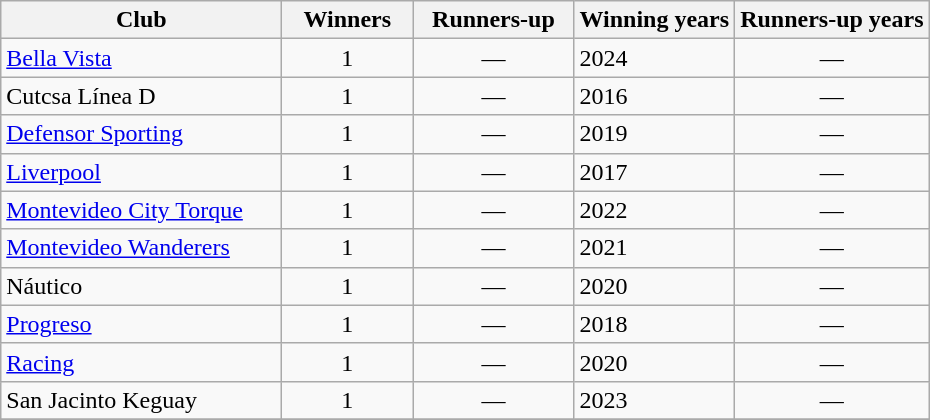<table class="wikitable sortable">
<tr>
<th scope=col class="unsortable" width=180>Club</th>
<th scope=col width=80>Winners</th>
<th scope=col width=100>Runners-up</th>
<th scope=col class="unsortable">Winning years</th>
<th scope=col class="unsortable">Runners-up years</th>
</tr>
<tr>
<td><a href='#'>Bella Vista</a></td>
<td align=center>1</td>
<td align=center>—</td>
<td>2024</td>
<td align=center>—</td>
</tr>
<tr>
<td>Cutcsa Línea D</td>
<td align=center>1</td>
<td align=center>—</td>
<td>2016</td>
<td align=center>—</td>
</tr>
<tr>
<td><a href='#'>Defensor Sporting</a></td>
<td align=center>1</td>
<td align=center>—</td>
<td>2019</td>
<td align=center>—</td>
</tr>
<tr>
<td><a href='#'>Liverpool</a></td>
<td align=center>1</td>
<td align=center>—</td>
<td>2017</td>
<td align=center>—</td>
</tr>
<tr>
<td><a href='#'>Montevideo City Torque</a></td>
<td align=center>1</td>
<td align=center>—</td>
<td>2022</td>
<td align=center>—</td>
</tr>
<tr>
<td><a href='#'>Montevideo Wanderers</a></td>
<td align=center>1</td>
<td align=center>—</td>
<td>2021</td>
<td align=center>—</td>
</tr>
<tr>
<td>Náutico</td>
<td align=center>1</td>
<td align=center>—</td>
<td>2020</td>
<td align=center>—</td>
</tr>
<tr>
<td><a href='#'>Progreso</a></td>
<td align=center>1</td>
<td align=center>—</td>
<td>2018</td>
<td align=center>—</td>
</tr>
<tr>
<td><a href='#'>Racing</a></td>
<td align=center>1</td>
<td align=center>—</td>
<td>2020</td>
<td align=center>—</td>
</tr>
<tr>
<td>San Jacinto Keguay</td>
<td align=center>1</td>
<td align=center>—</td>
<td>2023</td>
<td align=center>—</td>
</tr>
<tr>
</tr>
</table>
